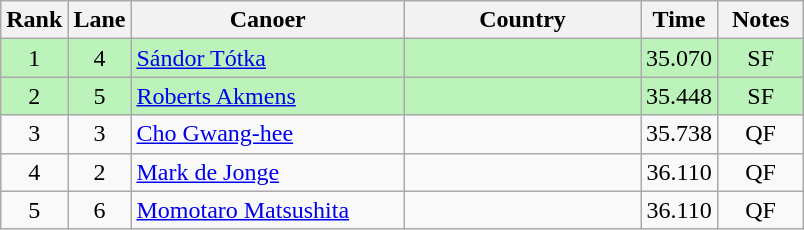<table class="wikitable" style="text-align:center;">
<tr>
<th width=30>Rank</th>
<th width=30>Lane</th>
<th width=175>Canoer</th>
<th width=150>Country</th>
<th width=30>Time</th>
<th width=50>Notes</th>
</tr>
<tr bgcolor=bbf3bb>
<td>1</td>
<td>4</td>
<td align=left><a href='#'>Sándor Tótka</a></td>
<td align=left></td>
<td>35.070</td>
<td>SF</td>
</tr>
<tr bgcolor=bbf3bb>
<td>2</td>
<td>5</td>
<td align=left><a href='#'>Roberts Akmens</a></td>
<td align=left></td>
<td>35.448</td>
<td>SF</td>
</tr>
<tr>
<td>3</td>
<td>3</td>
<td align=left><a href='#'>Cho Gwang-hee</a></td>
<td align=left></td>
<td>35.738</td>
<td>QF</td>
</tr>
<tr>
<td>4</td>
<td>2</td>
<td align=left><a href='#'>Mark de Jonge</a></td>
<td align=left></td>
<td>36.110</td>
<td>QF</td>
</tr>
<tr>
<td>5</td>
<td>6</td>
<td align=left><a href='#'>Momotaro Matsushita</a></td>
<td align=left></td>
<td>36.110</td>
<td>QF</td>
</tr>
</table>
